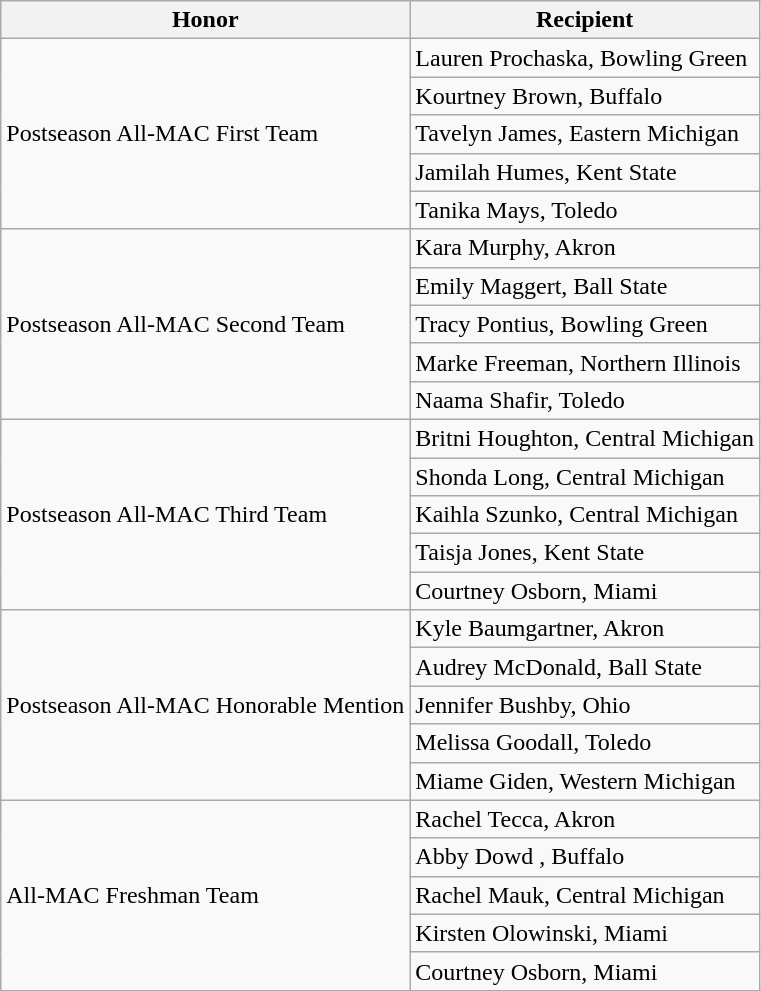<table class="wikitable" border="1">
<tr>
<th>Honor</th>
<th>Recipient</th>
</tr>
<tr>
<td rowspan=5 valign=middle>Postseason All-MAC First Team</td>
<td>Lauren Prochaska, Bowling Green</td>
</tr>
<tr>
<td>Kourtney Brown, Buffalo</td>
</tr>
<tr>
<td>Tavelyn James, Eastern Michigan</td>
</tr>
<tr>
<td>Jamilah Humes, Kent State</td>
</tr>
<tr>
<td>Tanika Mays, Toledo</td>
</tr>
<tr>
<td rowspan=5 valign=middle>Postseason All-MAC Second Team</td>
<td>Kara Murphy, Akron</td>
</tr>
<tr>
<td>Emily Maggert, Ball State</td>
</tr>
<tr>
<td>Tracy Pontius, Bowling Green</td>
</tr>
<tr>
<td>Marke Freeman, Northern Illinois</td>
</tr>
<tr>
<td>Naama Shafir, Toledo</td>
</tr>
<tr>
<td rowspan=5 valign=middle>Postseason All-MAC Third Team</td>
<td>Britni Houghton, Central Michigan</td>
</tr>
<tr>
<td>Shonda Long, Central Michigan</td>
</tr>
<tr>
<td>Kaihla Szunko, Central Michigan</td>
</tr>
<tr>
<td>Taisja Jones, Kent State</td>
</tr>
<tr>
<td>Courtney Osborn, Miami</td>
</tr>
<tr>
<td rowspan=5 valign=middle>Postseason All-MAC Honorable Mention</td>
<td>Kyle Baumgartner, Akron</td>
</tr>
<tr>
<td>Audrey McDonald, Ball State</td>
</tr>
<tr>
<td>Jennifer Bushby, Ohio</td>
</tr>
<tr>
<td>Melissa Goodall, Toledo</td>
</tr>
<tr>
<td>Miame Giden, Western Michigan</td>
</tr>
<tr>
<td rowspan=5 valign=middle>All-MAC Freshman Team</td>
<td>Rachel Tecca, Akron</td>
</tr>
<tr>
<td>Abby Dowd , Buffalo</td>
</tr>
<tr>
<td>Rachel Mauk, Central Michigan</td>
</tr>
<tr>
<td>Kirsten Olowinski, Miami</td>
</tr>
<tr>
<td>Courtney Osborn, Miami</td>
</tr>
<tr>
</tr>
</table>
